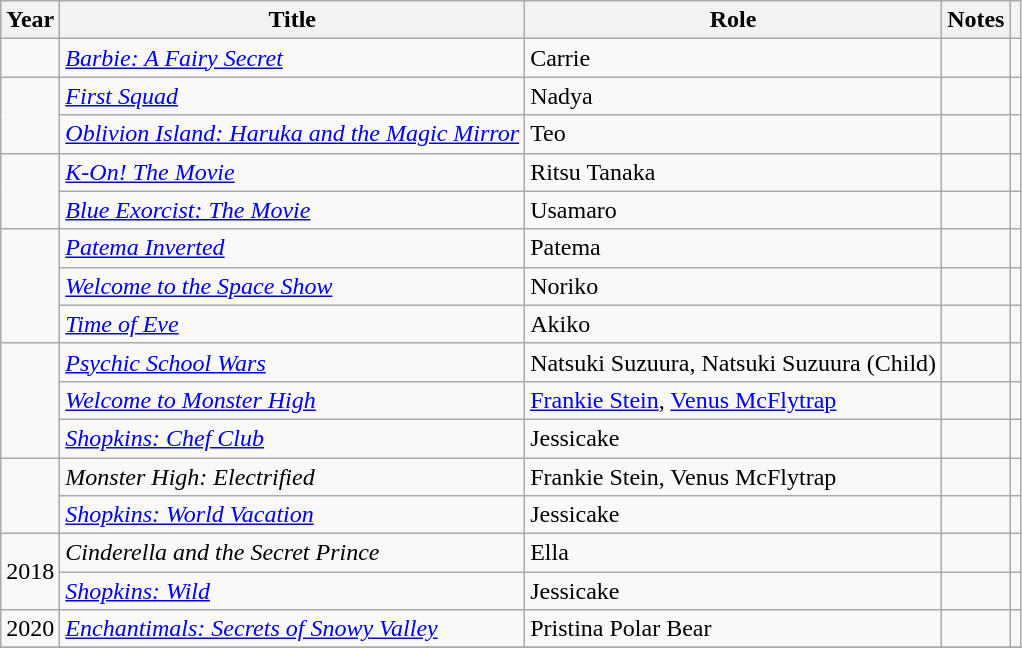<table class="wikitable sortable plainrowheaders">
<tr>
<th>Year</th>
<th>Title</th>
<th>Role</th>
<th class="unsortable">Notes</th>
<th class="unsortable"></th>
</tr>
<tr>
<td></td>
<td><em><a href='#'>Barbie: A Fairy Secret</a></em></td>
<td>Carrie</td>
<td></td>
<td></td>
</tr>
<tr>
<td rowspan="2"></td>
<td><em><a href='#'>First Squad</a></em></td>
<td>Nadya</td>
<td></td>
<td></td>
</tr>
<tr>
<td><em><a href='#'>Oblivion Island: Haruka and the Magic Mirror</a></em></td>
<td>Teo</td>
<td></td>
<td></td>
</tr>
<tr>
<td rowspan="2"></td>
<td><em><a href='#'>K-On! The Movie</a></em></td>
<td>Ritsu Tanaka</td>
<td></td>
<td></td>
</tr>
<tr>
<td><em><a href='#'>Blue Exorcist: The Movie</a></em></td>
<td>Usamaro </td>
<td></td>
<td></td>
</tr>
<tr>
<td rowspan="3"></td>
<td><em><a href='#'>Patema Inverted</a></em></td>
<td>Patema</td>
<td></td>
<td></td>
</tr>
<tr>
<td><em><a href='#'>Welcome to the Space Show</a></em></td>
<td>Noriko</td>
<td></td>
<td></td>
</tr>
<tr>
<td><em><a href='#'>Time of Eve</a></em></td>
<td>Akiko</td>
<td></td>
<td></td>
</tr>
<tr>
<td rowspan="3"></td>
<td><em><a href='#'>Psychic School Wars</a></em></td>
<td>Natsuki Suzuura, Natsuki Suzuura (Child)</td>
<td></td>
<td></td>
</tr>
<tr>
<td><em><a href='#'>Welcome to Monster High</a></em></td>
<td><a href='#'>Frankie Stein</a>, <a href='#'>Venus McFlytrap</a></td>
<td></td>
<td></td>
</tr>
<tr>
<td><em><a href='#'>Shopkins: Chef Club</a></em></td>
<td>Jessicake</td>
<td></td>
<td></td>
</tr>
<tr>
<td rowspan="2"></td>
<td><em>Monster High: Electrified</em></td>
<td>Frankie Stein, Venus McFlytrap</td>
<td></td>
<td></td>
</tr>
<tr>
<td><em><a href='#'>Shopkins: World Vacation</a></em></td>
<td>Jessicake</td>
<td></td>
<td></td>
</tr>
<tr>
<td rowspan="2">2018</td>
<td><em>Cinderella and the Secret Prince</em></td>
<td>Ella</td>
<td></td>
<td></td>
</tr>
<tr>
<td><em><a href='#'>Shopkins: Wild</a></em></td>
<td>Jessicake</td>
<td></td>
<td></td>
</tr>
<tr>
<td>2020</td>
<td><em><a href='#'>Enchantimals: Secrets of Snowy Valley</a></em></td>
<td>Pristina Polar Bear</td>
<td></td>
<td></td>
</tr>
<tr>
</tr>
</table>
